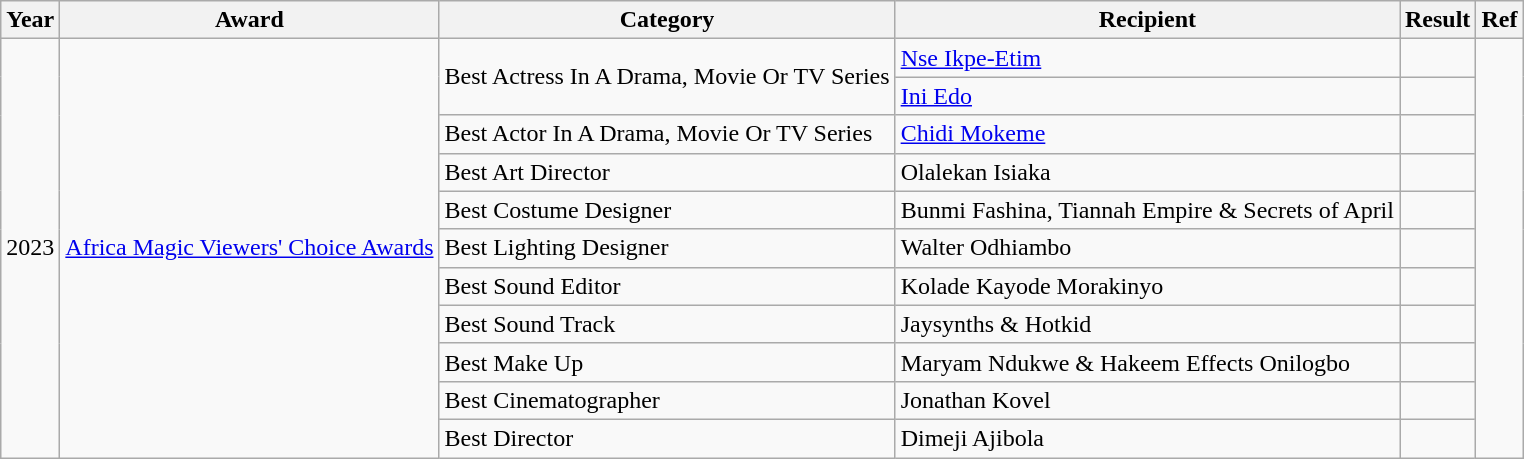<table class="wikitable">
<tr>
<th>Year</th>
<th>Award</th>
<th>Category</th>
<th>Recipient</th>
<th>Result</th>
<th>Ref</th>
</tr>
<tr>
<td rowspan="11">2023</td>
<td rowspan="11"><a href='#'>Africa Magic Viewers' Choice Awards</a></td>
<td rowspan="2">Best Actress In A Drama, Movie Or TV Series</td>
<td><a href='#'>Nse Ikpe-Etim</a></td>
<td></td>
<td rowspan="11"></td>
</tr>
<tr>
<td><a href='#'>Ini Edo</a></td>
<td></td>
</tr>
<tr>
<td>Best Actor In A Drama, Movie Or TV Series</td>
<td><a href='#'>Chidi Mokeme</a></td>
<td></td>
</tr>
<tr>
<td>Best Art Director</td>
<td>Olalekan Isiaka</td>
<td></td>
</tr>
<tr>
<td>Best Costume Designer</td>
<td>Bunmi Fashina, Tiannah Empire & Secrets of April</td>
<td></td>
</tr>
<tr>
<td>Best Lighting Designer</td>
<td>Walter Odhiambo</td>
<td></td>
</tr>
<tr>
<td>Best Sound Editor</td>
<td>Kolade Kayode Morakinyo</td>
<td></td>
</tr>
<tr>
<td>Best Sound Track</td>
<td>Jaysynths & Hotkid</td>
<td></td>
</tr>
<tr>
<td>Best Make Up</td>
<td>Maryam Ndukwe & Hakeem Effects Onilogbo</td>
<td></td>
</tr>
<tr>
<td>Best Cinematographer</td>
<td>Jonathan Kovel</td>
<td></td>
</tr>
<tr>
<td>Best Director</td>
<td>Dimeji Ajibola</td>
<td></td>
</tr>
</table>
